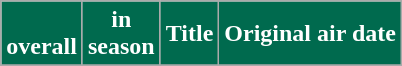<table class="wikitable plainrowheaders" background:#fff;">
<tr>
<th style="background-color: #006A4E; color: #ffffff;"> <br>overall</th>
<th style="background-color: #006A4E; color: #ffffff;"> in<br>season</th>
<th style="background-color: #006A4E; color: #ffffff;">Title</th>
<th style="background-color: #006A4E; color: #ffffff;">Original air date</th>
</tr>
<tr>
</tr>
</table>
